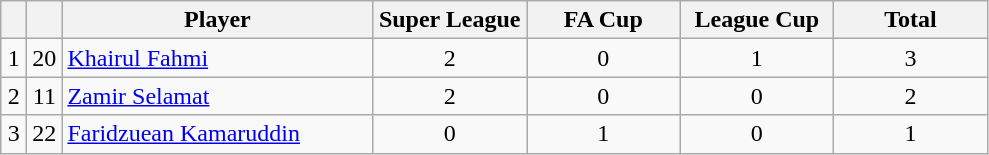<table class="wikitable" style="text-align:center">
<tr>
<th width=10></th>
<th width=10></th>
<th width=200>Player</th>
<th width=95>Super League</th>
<th width=95>FA Cup</th>
<th width=95>League Cup</th>
<th width=95>Total</th>
</tr>
<tr>
<td>1</td>
<td>20</td>
<td align=left> <a href='#'>Khairul Fahmi</a></td>
<td>2</td>
<td>0</td>
<td>1</td>
<td>3</td>
</tr>
<tr>
<td>2</td>
<td>11</td>
<td align=left> <a href='#'>Zamir Selamat</a></td>
<td>2</td>
<td>0</td>
<td>0</td>
<td>2</td>
</tr>
<tr>
<td>3</td>
<td>22</td>
<td align=left> <a href='#'>Faridzuean Kamaruddin</a></td>
<td>0</td>
<td>1</td>
<td>0</td>
<td>1</td>
</tr>
</table>
